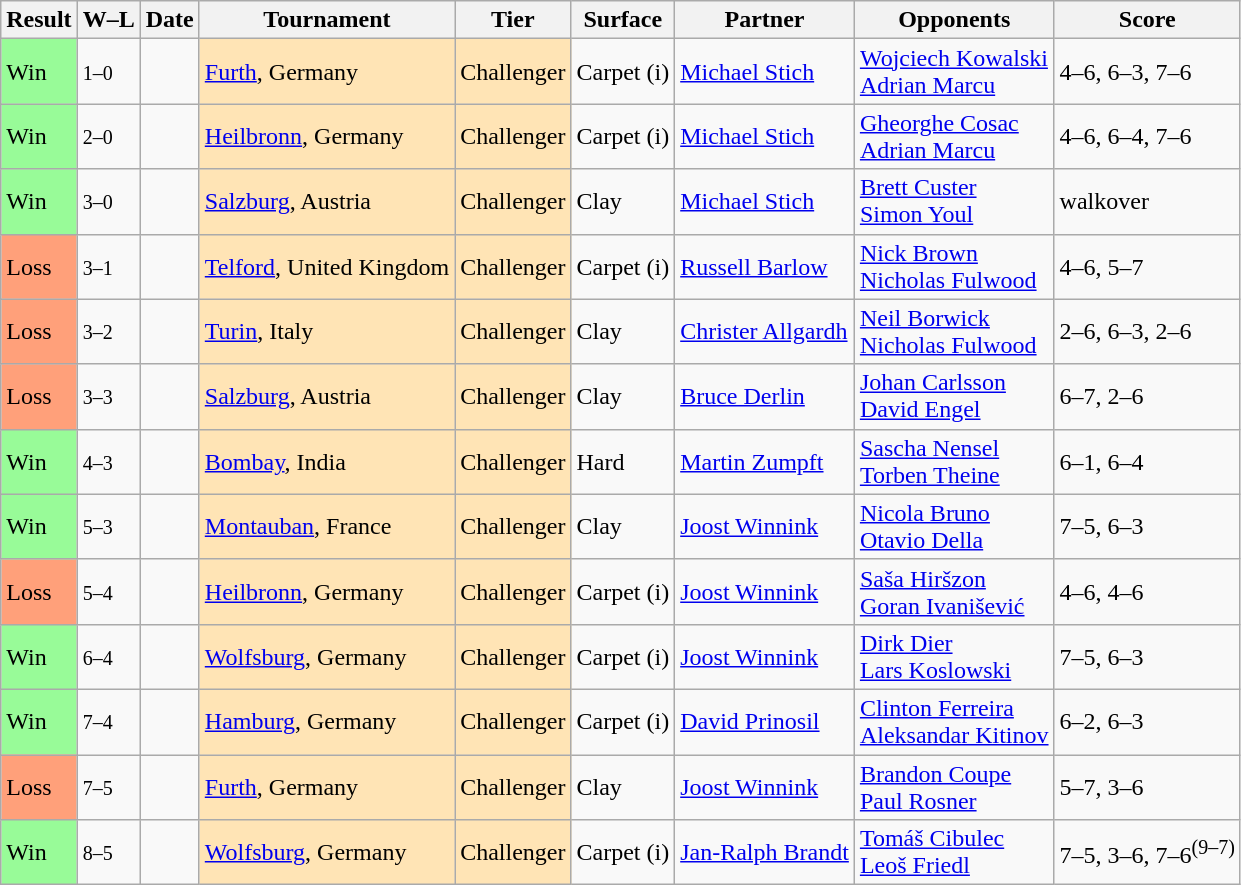<table class="sortable wikitable">
<tr>
<th>Result</th>
<th class="unsortable">W–L</th>
<th>Date</th>
<th>Tournament</th>
<th>Tier</th>
<th>Surface</th>
<th>Partner</th>
<th>Opponents</th>
<th class="unsortable">Score</th>
</tr>
<tr>
<td style="background:#98fb98;">Win</td>
<td><small>1–0</small></td>
<td></td>
<td style="background:moccasin;"><a href='#'>Furth</a>, Germany</td>
<td style="background:moccasin;">Challenger</td>
<td>Carpet (i)</td>
<td> <a href='#'>Michael Stich</a></td>
<td> <a href='#'>Wojciech Kowalski</a> <br>  <a href='#'>Adrian Marcu</a></td>
<td>4–6, 6–3, 7–6</td>
</tr>
<tr>
<td style="background:#98fb98;">Win</td>
<td><small>2–0</small></td>
<td></td>
<td style="background:moccasin;"><a href='#'>Heilbronn</a>, Germany</td>
<td style="background:moccasin;">Challenger</td>
<td>Carpet (i)</td>
<td> <a href='#'>Michael Stich</a></td>
<td> <a href='#'>Gheorghe Cosac</a> <br>  <a href='#'>Adrian Marcu</a></td>
<td>4–6, 6–4, 7–6</td>
</tr>
<tr>
<td style="background:#98fb98;">Win</td>
<td><small>3–0</small></td>
<td></td>
<td style="background:moccasin;"><a href='#'>Salzburg</a>, Austria</td>
<td style="background:moccasin;">Challenger</td>
<td>Clay</td>
<td> <a href='#'>Michael Stich</a></td>
<td> <a href='#'>Brett Custer</a> <br>  <a href='#'>Simon Youl</a></td>
<td>walkover</td>
</tr>
<tr>
<td style="background:#ffa07a;">Loss</td>
<td><small>3–1</small></td>
<td></td>
<td style="background:moccasin;"><a href='#'>Telford</a>, United Kingdom</td>
<td style="background:moccasin;">Challenger</td>
<td>Carpet (i)</td>
<td> <a href='#'>Russell Barlow</a></td>
<td> <a href='#'>Nick Brown</a> <br>  <a href='#'>Nicholas Fulwood</a></td>
<td>4–6, 5–7</td>
</tr>
<tr>
<td style="background:#ffa07a;">Loss</td>
<td><small>3–2</small></td>
<td></td>
<td style="background:moccasin;"><a href='#'>Turin</a>, Italy</td>
<td style="background:moccasin;">Challenger</td>
<td>Clay</td>
<td> <a href='#'>Christer Allgardh</a></td>
<td> <a href='#'>Neil Borwick</a> <br>  <a href='#'>Nicholas Fulwood</a></td>
<td>2–6, 6–3, 2–6</td>
</tr>
<tr>
<td style="background:#ffa07a;">Loss</td>
<td><small>3–3</small></td>
<td></td>
<td style="background:moccasin;"><a href='#'>Salzburg</a>, Austria</td>
<td style="background:moccasin;">Challenger</td>
<td>Clay</td>
<td> <a href='#'>Bruce Derlin</a></td>
<td> <a href='#'>Johan Carlsson</a> <br>  <a href='#'>David Engel</a></td>
<td>6–7, 2–6</td>
</tr>
<tr>
<td style="background:#98fb98;">Win</td>
<td><small>4–3</small></td>
<td></td>
<td style="background:moccasin;"><a href='#'>Bombay</a>, India</td>
<td style="background:moccasin;">Challenger</td>
<td>Hard</td>
<td> <a href='#'>Martin Zumpft</a></td>
<td> <a href='#'>Sascha Nensel</a> <br>  <a href='#'>Torben Theine</a></td>
<td>6–1, 6–4</td>
</tr>
<tr>
<td style="background:#98fb98;">Win</td>
<td><small>5–3</small></td>
<td></td>
<td style="background:moccasin;"><a href='#'>Montauban</a>, France</td>
<td style="background:moccasin;">Challenger</td>
<td>Clay</td>
<td> <a href='#'>Joost Winnink</a></td>
<td> <a href='#'>Nicola Bruno</a> <br>  <a href='#'>Otavio Della</a></td>
<td>7–5, 6–3</td>
</tr>
<tr>
<td style="background:#ffa07a;">Loss</td>
<td><small>5–4</small></td>
<td></td>
<td style="background:moccasin;"><a href='#'>Heilbronn</a>, Germany</td>
<td style="background:moccasin;">Challenger</td>
<td>Carpet (i)</td>
<td> <a href='#'>Joost Winnink</a></td>
<td> <a href='#'>Saša Hiršzon</a> <br>  <a href='#'>Goran Ivanišević</a></td>
<td>4–6, 4–6</td>
</tr>
<tr>
<td style="background:#98fb98;">Win</td>
<td><small>6–4</small></td>
<td></td>
<td style="background:moccasin;"><a href='#'>Wolfsburg</a>, Germany</td>
<td style="background:moccasin;">Challenger</td>
<td>Carpet (i)</td>
<td> <a href='#'>Joost Winnink</a></td>
<td> <a href='#'>Dirk Dier</a> <br>  <a href='#'>Lars Koslowski</a></td>
<td>7–5, 6–3</td>
</tr>
<tr>
<td style="background:#98fb98;">Win</td>
<td><small>7–4</small></td>
<td></td>
<td style="background:moccasin;"><a href='#'>Hamburg</a>, Germany</td>
<td style="background:moccasin;">Challenger</td>
<td>Carpet (i)</td>
<td> <a href='#'>David Prinosil</a></td>
<td> <a href='#'>Clinton Ferreira</a> <br>  <a href='#'>Aleksandar Kitinov</a></td>
<td>6–2, 6–3</td>
</tr>
<tr>
<td style="background:#ffa07a;">Loss</td>
<td><small>7–5</small></td>
<td></td>
<td style="background:moccasin;"><a href='#'>Furth</a>, Germany</td>
<td style="background:moccasin;">Challenger</td>
<td>Clay</td>
<td> <a href='#'>Joost Winnink</a></td>
<td> <a href='#'>Brandon Coupe</a> <br>  <a href='#'>Paul Rosner</a></td>
<td>5–7, 3–6</td>
</tr>
<tr>
<td style="background:#98fb98;">Win</td>
<td><small>8–5</small></td>
<td></td>
<td style="background:moccasin;"><a href='#'>Wolfsburg</a>, Germany</td>
<td style="background:moccasin;">Challenger</td>
<td>Carpet (i)</td>
<td> <a href='#'>Jan-Ralph Brandt</a></td>
<td> <a href='#'>Tomáš Cibulec</a> <br>  <a href='#'>Leoš Friedl</a></td>
<td>7–5, 3–6, 7–6<sup>(9–7)</sup></td>
</tr>
</table>
